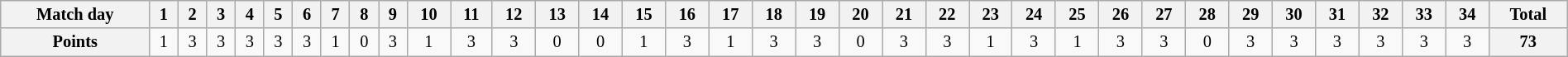<table class="wikitable" style="width:100%; font-size:85%;">
<tr valign=top>
<th align=center>Match day</th>
<th align=center>1</th>
<th align=center>2</th>
<th align=center>3</th>
<th align=center>4</th>
<th align=center>5</th>
<th align=center>6</th>
<th align=center>7</th>
<th align=center>8</th>
<th align=center>9</th>
<th align=center>10</th>
<th align=center>11</th>
<th align=center>12</th>
<th align=center>13</th>
<th align=center>14</th>
<th align=center>15</th>
<th align=center>16</th>
<th align=center>17</th>
<th align=center>18</th>
<th align=center>19</th>
<th align=center>20</th>
<th align=center>21</th>
<th align=center>22</th>
<th align=center>23</th>
<th align=center>24</th>
<th align=center>25</th>
<th align=center>26</th>
<th align=center>27</th>
<th align=center>28</th>
<th align=center>29</th>
<th align=center>30</th>
<th align=center>31</th>
<th align=center>32</th>
<th align=center>33</th>
<th align=center>34</th>
<th align=center><strong>Total</strong></th>
</tr>
<tr>
<th align=center>Points</th>
<td align=center>1</td>
<td align=center>3</td>
<td align=center>3</td>
<td align=center>3</td>
<td align=center>3</td>
<td align=center>3</td>
<td align=center>1</td>
<td align=center>0</td>
<td align=center>3</td>
<td align=center>1</td>
<td align=center>3</td>
<td align=center>3</td>
<td align=center>0</td>
<td align=center>0</td>
<td align=center>1</td>
<td align=center>3</td>
<td align=center>1</td>
<td align=center>3</td>
<td align=center>3</td>
<td align=center>0</td>
<td align=center>3</td>
<td align=center>3</td>
<td align=center>1</td>
<td align=center>3</td>
<td align=center>1</td>
<td align=center>3</td>
<td align=center>3</td>
<td align=center>0</td>
<td align=center>3</td>
<td align=center>3</td>
<td align=center>3</td>
<td align=center>3</td>
<td align=center>3</td>
<td align=center>3</td>
<th align=center><strong>73</strong></th>
</tr>
</table>
